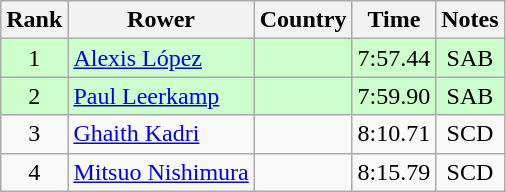<table class="wikitable" style="text-align:center">
<tr>
<th>Rank</th>
<th>Rower</th>
<th>Country</th>
<th>Time</th>
<th>Notes</th>
</tr>
<tr bgcolor=ccffcc>
<td>1</td>
<td align="left"><a href='#'>Alexis López</a></td>
<td align="left"></td>
<td>7:57.44</td>
<td>SAB</td>
</tr>
<tr bgcolor=ccffcc>
<td>2</td>
<td align="left"><a href='#'>Paul Leerkamp</a></td>
<td align="left"></td>
<td>7:59.90</td>
<td>SAB</td>
</tr>
<tr>
<td>3</td>
<td align="left"><a href='#'>Ghaith Kadri</a></td>
<td align="left"></td>
<td>8:10.71</td>
<td>SCD</td>
</tr>
<tr>
<td>4</td>
<td align="left"><a href='#'>Mitsuo Nishimura</a></td>
<td align="left"></td>
<td>8:15.79</td>
<td>SCD</td>
</tr>
</table>
